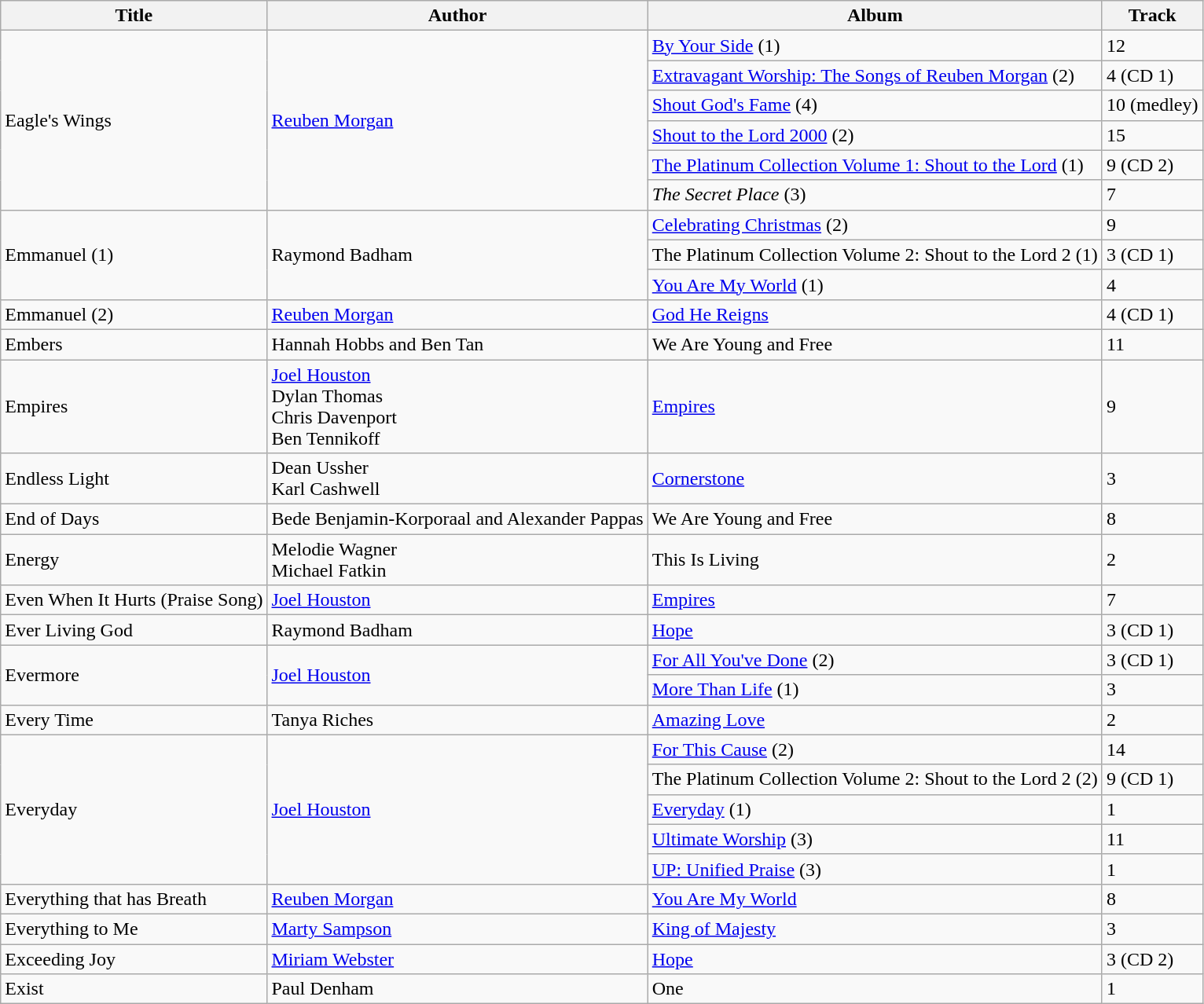<table class="wikitable">
<tr>
<th>Title</th>
<th>Author</th>
<th>Album</th>
<th>Track</th>
</tr>
<tr>
<td rowspan="6">Eagle's Wings</td>
<td rowspan="6"><a href='#'>Reuben Morgan</a></td>
<td><a href='#'>By Your Side</a> (1)</td>
<td>12</td>
</tr>
<tr>
<td><a href='#'>Extravagant Worship: The Songs of Reuben Morgan</a> (2)</td>
<td>4 (CD 1)</td>
</tr>
<tr>
<td><a href='#'>Shout God's Fame</a> (4)</td>
<td>10 (medley)</td>
</tr>
<tr>
<td><a href='#'>Shout to the Lord 2000</a> (2)</td>
<td>15</td>
</tr>
<tr>
<td><a href='#'>The Platinum Collection Volume 1: Shout to the Lord</a> (1)</td>
<td>9 (CD 2)</td>
</tr>
<tr>
<td><em>The Secret Place</em> (3)</td>
<td>7</td>
</tr>
<tr>
<td rowspan="3">Emmanuel (1)</td>
<td rowspan="3">Raymond Badham</td>
<td><a href='#'>Celebrating Christmas</a> (2)</td>
<td>9</td>
</tr>
<tr>
<td>The Platinum Collection Volume 2: Shout to the Lord 2 (1)</td>
<td>3 (CD 1)</td>
</tr>
<tr>
<td><a href='#'>You Are My World</a> (1)</td>
<td>4</td>
</tr>
<tr>
<td>Emmanuel (2)</td>
<td><a href='#'>Reuben Morgan</a></td>
<td><a href='#'>God He Reigns</a></td>
<td>4 (CD 1)</td>
</tr>
<tr>
<td>Embers</td>
<td>Hannah Hobbs and Ben Tan</td>
<td>We Are Young and Free</td>
<td>11</td>
</tr>
<tr>
<td>Empires</td>
<td><a href='#'>Joel Houston</a> <br> Dylan Thomas <br> Chris Davenport <br> Ben Tennikoff</td>
<td><a href='#'>Empires</a></td>
<td>9</td>
</tr>
<tr>
<td>Endless Light</td>
<td>Dean Ussher <br> Karl Cashwell</td>
<td><a href='#'>Cornerstone</a></td>
<td>3</td>
</tr>
<tr>
<td>End of Days</td>
<td>Bede Benjamin-Korporaal and Alexander Pappas</td>
<td>We Are Young and Free</td>
<td>8</td>
</tr>
<tr>
<td>Energy</td>
<td>Melodie Wagner <br> Michael Fatkin</td>
<td>This Is Living</td>
<td>2</td>
</tr>
<tr>
<td>Even When It Hurts (Praise Song)</td>
<td><a href='#'>Joel Houston</a></td>
<td><a href='#'>Empires</a></td>
<td>7</td>
</tr>
<tr>
<td>Ever Living God</td>
<td>Raymond Badham</td>
<td><a href='#'>Hope</a></td>
<td>3 (CD 1)</td>
</tr>
<tr>
<td rowspan="2">Evermore</td>
<td rowspan="2"><a href='#'>Joel Houston</a></td>
<td><a href='#'>For All You've Done</a> (2)</td>
<td>3 (CD 1)</td>
</tr>
<tr>
<td><a href='#'>More Than Life</a> (1)</td>
<td>3</td>
</tr>
<tr>
<td>Every Time</td>
<td>Tanya Riches</td>
<td><a href='#'>Amazing Love</a></td>
<td>2</td>
</tr>
<tr>
<td rowspan="5">Everyday</td>
<td rowspan="5"><a href='#'>Joel Houston</a></td>
<td><a href='#'>For This Cause</a> (2)</td>
<td>14</td>
</tr>
<tr>
<td>The Platinum Collection Volume 2: Shout to the Lord 2 (2)</td>
<td>9 (CD 1)</td>
</tr>
<tr>
<td><a href='#'>Everyday</a> (1)</td>
<td>1</td>
</tr>
<tr>
<td><a href='#'>Ultimate Worship</a> (3)</td>
<td>11</td>
</tr>
<tr>
<td><a href='#'>UP: Unified Praise</a> (3)</td>
<td>1</td>
</tr>
<tr>
<td>Everything that has Breath</td>
<td><a href='#'>Reuben Morgan</a></td>
<td><a href='#'>You Are My World</a></td>
<td>8</td>
</tr>
<tr>
<td>Everything to Me</td>
<td><a href='#'>Marty Sampson</a></td>
<td><a href='#'>King of Majesty</a></td>
<td>3</td>
</tr>
<tr>
<td>Exceeding Joy</td>
<td><a href='#'>Miriam Webster</a></td>
<td><a href='#'>Hope</a></td>
<td>3 (CD 2)</td>
</tr>
<tr>
<td>Exist</td>
<td>Paul Denham</td>
<td>One</td>
<td>1</td>
</tr>
</table>
